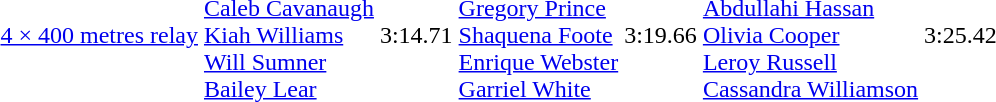<table>
<tr>
<td><a href='#'>4 × 400 metres relay</a></td>
<td><br><a href='#'>Caleb Cavanaugh</a><br><a href='#'>Kiah Williams</a><br><a href='#'>Will Sumner</a><br><a href='#'>Bailey Lear</a></td>
<td>3:14.71 </td>
<td><br><a href='#'>Gregory Prince</a><br><a href='#'>Shaquena Foote</a><br><a href='#'>Enrique Webster</a><br><a href='#'>Garriel White</a></td>
<td>3:19.66</td>
<td><br><a href='#'>Abdullahi Hassan</a><br><a href='#'>Olivia Cooper</a><br><a href='#'>Leroy Russell</a><br><a href='#'>Cassandra Williamson</a></td>
<td>3:25.42</td>
</tr>
</table>
